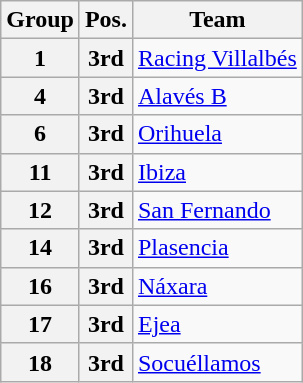<table class="wikitable">
<tr>
<th>Group</th>
<th>Pos.</th>
<th>Team</th>
</tr>
<tr>
<th>1</th>
<th>3rd</th>
<td><a href='#'>Racing Villalbés</a></td>
</tr>
<tr>
<th>4</th>
<th>3rd</th>
<td><a href='#'>Alavés B</a></td>
</tr>
<tr>
<th>6</th>
<th>3rd</th>
<td><a href='#'>Orihuela</a></td>
</tr>
<tr>
<th>11</th>
<th>3rd</th>
<td><a href='#'>Ibiza</a></td>
</tr>
<tr>
<th>12</th>
<th>3rd</th>
<td><a href='#'>San Fernando</a></td>
</tr>
<tr>
<th>14</th>
<th>3rd</th>
<td><a href='#'>Plasencia</a></td>
</tr>
<tr>
<th>16</th>
<th>3rd</th>
<td><a href='#'>Náxara</a></td>
</tr>
<tr>
<th>17</th>
<th>3rd</th>
<td><a href='#'>Ejea</a></td>
</tr>
<tr>
<th>18</th>
<th>3rd</th>
<td><a href='#'>Socuéllamos</a></td>
</tr>
</table>
